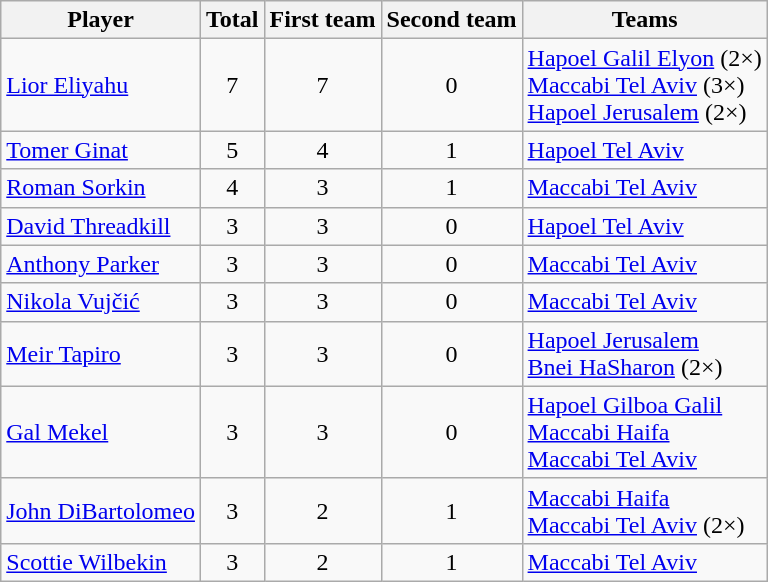<table class="wikitable sortable">
<tr>
<th>Player</th>
<th>Total</th>
<th>First team</th>
<th>Second team</th>
<th>Teams</th>
</tr>
<tr>
<td> <a href='#'>Lior Eliyahu</a></td>
<td align="center">7</td>
<td align="center">7</td>
<td align="center">0</td>
<td><a href='#'>Hapoel Galil Elyon</a> (2×)<br><a href='#'>Maccabi Tel Aviv</a> (3×)<br><a href='#'>Hapoel Jerusalem</a> (2×)</td>
</tr>
<tr>
<td> <a href='#'>Tomer Ginat</a></td>
<td align="center">5</td>
<td align="center">4</td>
<td align="center">1</td>
<td><a href='#'>Hapoel Tel Aviv</a></td>
</tr>
<tr>
<td> <a href='#'>Roman Sorkin</a></td>
<td align="center">4</td>
<td align="center">3</td>
<td align="center">1</td>
<td><a href='#'>Maccabi Tel Aviv</a></td>
</tr>
<tr>
<td> <a href='#'>David Threadkill</a></td>
<td align="center">3</td>
<td align="center">3</td>
<td align="center">0</td>
<td><a href='#'>Hapoel Tel Aviv</a></td>
</tr>
<tr>
<td> <a href='#'>Anthony Parker</a></td>
<td align="center">3</td>
<td align="center">3</td>
<td align="center">0</td>
<td><a href='#'>Maccabi Tel Aviv</a></td>
</tr>
<tr>
<td> <a href='#'>Nikola Vujčić</a></td>
<td align="center">3</td>
<td align="center">3</td>
<td align="center">0</td>
<td><a href='#'>Maccabi Tel Aviv</a></td>
</tr>
<tr>
<td> <a href='#'>Meir Tapiro</a></td>
<td align="center">3</td>
<td align="center">3</td>
<td align="center">0</td>
<td><a href='#'>Hapoel Jerusalem</a><br><a href='#'>Bnei HaSharon</a> (2×)</td>
</tr>
<tr>
<td> <a href='#'>Gal Mekel</a></td>
<td align="center">3</td>
<td align="center">3</td>
<td align="center">0</td>
<td><a href='#'>Hapoel Gilboa Galil</a><br><a href='#'>Maccabi Haifa</a><br><a href='#'>Maccabi Tel Aviv</a></td>
</tr>
<tr>
<td> <a href='#'>John DiBartolomeo</a></td>
<td align="center">3</td>
<td align="center">2</td>
<td align="center">1</td>
<td><a href='#'>Maccabi Haifa</a><br><a href='#'>Maccabi Tel Aviv</a> (2×)</td>
</tr>
<tr>
<td> <a href='#'>Scottie Wilbekin</a></td>
<td align="center">3</td>
<td align="center">2</td>
<td align="center">1</td>
<td><a href='#'>Maccabi Tel Aviv</a></td>
</tr>
</table>
